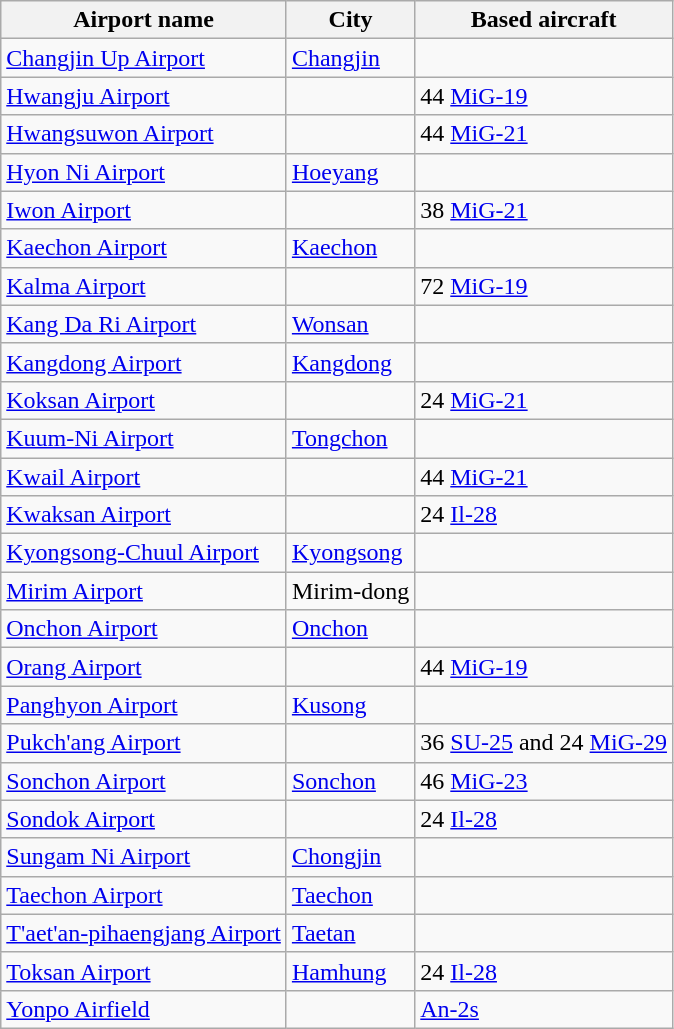<table class="wikitable sortable">
<tr>
<th>Airport name</th>
<th>City</th>
<th>Based aircraft</th>
</tr>
<tr>
<td><a href='#'>Changjin Up Airport</a></td>
<td><a href='#'>Changjin</a></td>
</tr>
<tr>
<td><a href='#'>Hwangju Airport</a></td>
<td></td>
<td>44 <a href='#'>MiG-19</a></td>
</tr>
<tr>
<td><a href='#'>Hwangsuwon Airport</a></td>
<td></td>
<td>44 <a href='#'>MiG-21</a></td>
</tr>
<tr>
<td><a href='#'>Hyon Ni Airport</a></td>
<td><a href='#'>Hoeyang</a></td>
</tr>
<tr>
<td><a href='#'>Iwon Airport</a></td>
<td></td>
<td>38 <a href='#'>MiG-21</a></td>
</tr>
<tr>
<td><a href='#'>Kaechon Airport</a></td>
<td><a href='#'>Kaechon</a></td>
<td></td>
</tr>
<tr>
<td><a href='#'>Kalma Airport</a></td>
<td></td>
<td>72 <a href='#'>MiG-19</a></td>
</tr>
<tr>
<td><a href='#'>Kang Da Ri Airport</a></td>
<td><a href='#'>Wonsan</a></td>
<td></td>
</tr>
<tr>
<td><a href='#'>Kangdong Airport</a></td>
<td><a href='#'>Kangdong</a></td>
<td></td>
</tr>
<tr>
<td><a href='#'>Koksan Airport</a></td>
<td></td>
<td>24 <a href='#'>MiG-21</a></td>
</tr>
<tr>
<td><a href='#'>Kuum-Ni Airport</a></td>
<td><a href='#'>Tongchon</a></td>
<td></td>
</tr>
<tr>
<td><a href='#'>Kwail Airport</a></td>
<td></td>
<td>44 <a href='#'>MiG-21</a></td>
</tr>
<tr>
<td><a href='#'>Kwaksan Airport</a></td>
<td></td>
<td>24 <a href='#'>Il-28</a></td>
</tr>
<tr>
<td><a href='#'>Kyongsong-Chuul Airport</a></td>
<td><a href='#'>Kyongsong</a></td>
<td></td>
</tr>
<tr>
<td><a href='#'>Mirim Airport</a></td>
<td>Mirim-dong</td>
<td></td>
</tr>
<tr>
<td><a href='#'>Onchon Airport</a></td>
<td><a href='#'>Onchon</a></td>
<td></td>
</tr>
<tr>
<td><a href='#'>Orang Airport</a></td>
<td></td>
<td>44 <a href='#'>MiG-19</a></td>
</tr>
<tr>
<td><a href='#'>Panghyon Airport</a></td>
<td><a href='#'>Kusong</a></td>
<td></td>
</tr>
<tr>
<td><a href='#'>Pukch'ang Airport</a></td>
<td></td>
<td>36 <a href='#'>SU-25</a> and 24 <a href='#'>MiG-29</a></td>
</tr>
<tr>
<td><a href='#'>Sonchon Airport</a></td>
<td><a href='#'>Sonchon</a></td>
<td>46 <a href='#'>MiG-23</a></td>
</tr>
<tr>
<td><a href='#'>Sondok Airport</a></td>
<td></td>
<td>24 <a href='#'>Il-28</a></td>
</tr>
<tr>
<td><a href='#'>Sungam Ni Airport</a></td>
<td><a href='#'>Chongjin</a></td>
<td></td>
</tr>
<tr>
<td><a href='#'>Taechon Airport</a></td>
<td><a href='#'>Taechon</a></td>
<td></td>
</tr>
<tr>
<td><a href='#'>T'aet'an-pihaengjang Airport</a></td>
<td><a href='#'>Taetan</a></td>
<td></td>
</tr>
<tr>
<td><a href='#'>Toksan Airport</a></td>
<td><a href='#'>Hamhung</a></td>
<td>24 <a href='#'>Il-28</a></td>
</tr>
<tr>
<td><a href='#'>Yonpo Airfield</a></td>
<td></td>
<td><a href='#'>An-2s</a></td>
</tr>
</table>
